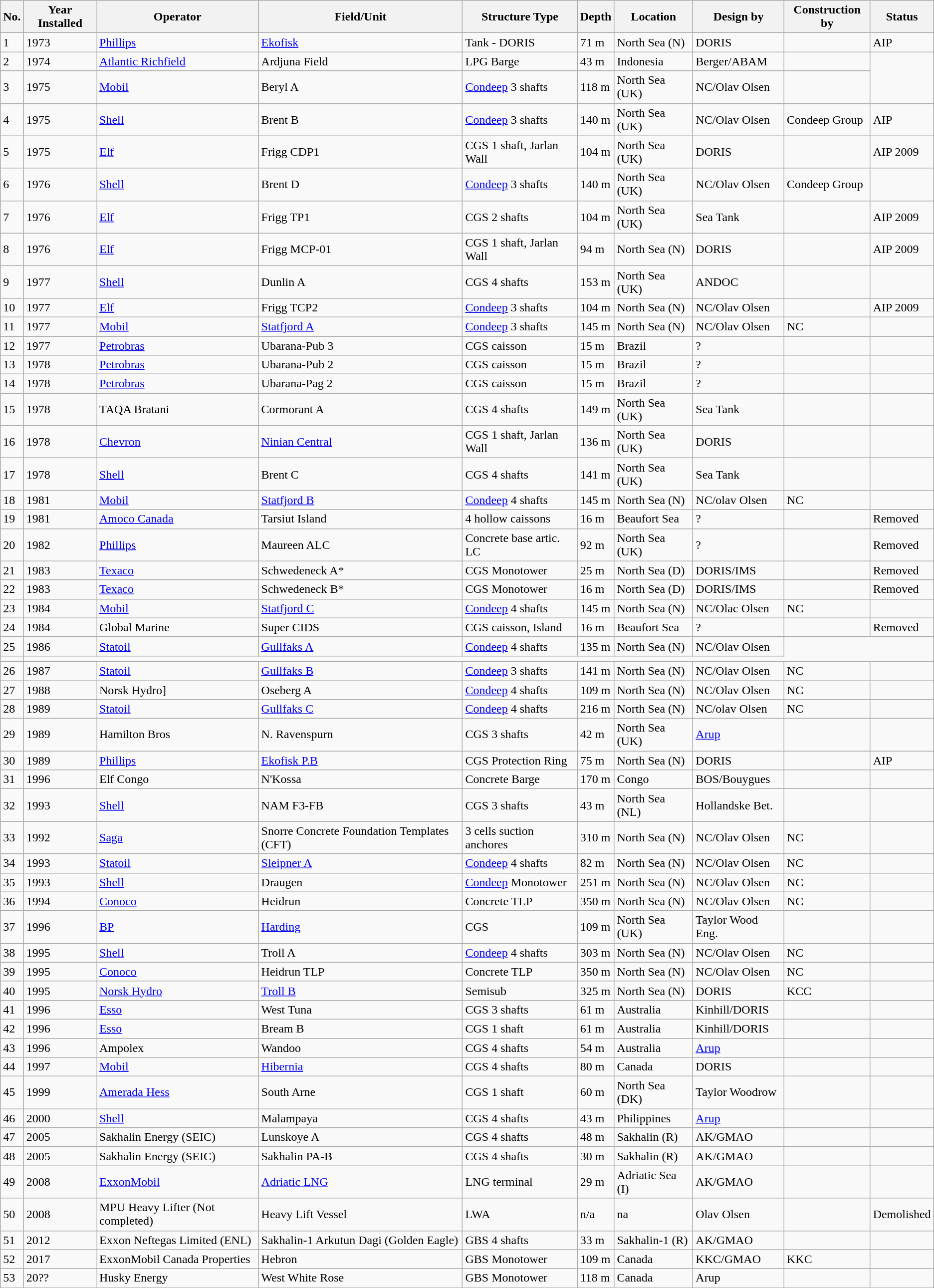<table class="wikitable" border="1">
<tr>
<th>No.</th>
<th>Year Installed</th>
<th>Operator</th>
<th>Field/Unit</th>
<th>Structure Type</th>
<th>Depth</th>
<th>Location</th>
<th>Design by</th>
<th>Construction by</th>
<th>Status</th>
</tr>
<tr>
<td>1</td>
<td>1973</td>
<td><a href='#'>Phillips</a></td>
<td><a href='#'>Ekofisk</a></td>
<td>Tank - DORIS</td>
<td>71 m</td>
<td>North Sea (N)</td>
<td>DORIS</td>
<td></td>
<td>AIP</td>
</tr>
<tr>
<td>2</td>
<td>1974</td>
<td><a href='#'>Atlantic Richfield</a></td>
<td>Ardjuna Field</td>
<td>LPG Barge</td>
<td>43 m</td>
<td>Indonesia</td>
<td>Berger/ABAM</td>
<td></td>
</tr>
<tr>
<td>3</td>
<td>1975</td>
<td><a href='#'>Mobil</a></td>
<td>Beryl A</td>
<td><a href='#'>Condeep</a> 3 shafts</td>
<td>118 m</td>
<td>North Sea (UK)</td>
<td>NC/Olav Olsen</td>
<td></td>
</tr>
<tr>
<td>4</td>
<td>1975</td>
<td><a href='#'>Shell</a></td>
<td>Brent B</td>
<td><a href='#'>Condeep</a> 3 shafts</td>
<td>140 m</td>
<td>North Sea (UK)</td>
<td>NC/Olav Olsen</td>
<td>Condeep Group</td>
<td>AIP</td>
</tr>
<tr>
<td>5</td>
<td>1975</td>
<td><a href='#'>Elf</a></td>
<td>Frigg CDP1</td>
<td>CGS 1 shaft, Jarlan Wall</td>
<td>104 m</td>
<td>North Sea (UK)</td>
<td>DORIS</td>
<td></td>
<td>AIP 2009</td>
</tr>
<tr>
<td>6</td>
<td>1976</td>
<td><a href='#'>Shell</a></td>
<td>Brent D</td>
<td><a href='#'>Condeep</a> 3 shafts</td>
<td>140 m</td>
<td>North Sea (UK)</td>
<td>NC/Olav Olsen</td>
<td>Condeep Group</td>
</tr>
<tr>
<td>7</td>
<td>1976</td>
<td><a href='#'>Elf</a></td>
<td>Frigg TP1</td>
<td>CGS 2 shafts</td>
<td>104 m</td>
<td>North Sea (UK)</td>
<td>Sea Tank</td>
<td></td>
<td>AIP 2009</td>
</tr>
<tr>
<td>8</td>
<td>1976</td>
<td><a href='#'>Elf</a></td>
<td>Frigg MCP-01</td>
<td>CGS 1 shaft, Jarlan Wall</td>
<td>94 m</td>
<td>North Sea (N)</td>
<td>DORIS</td>
<td></td>
<td>AIP 2009</td>
</tr>
<tr>
<td>9</td>
<td>1977</td>
<td><a href='#'>Shell</a></td>
<td>Dunlin A</td>
<td>CGS 4 shafts</td>
<td>153 m</td>
<td>North Sea (UK)</td>
<td>ANDOC</td>
<td></td>
</tr>
<tr>
<td>10</td>
<td>1977</td>
<td><a href='#'>Elf</a></td>
<td>Frigg TCP2</td>
<td><a href='#'>Condeep</a> 3 shafts</td>
<td>104 m</td>
<td>North Sea (N)</td>
<td>NC/Olav Olsen</td>
<td></td>
<td>AIP 2009</td>
</tr>
<tr>
<td>11</td>
<td>1977</td>
<td><a href='#'>Mobil</a></td>
<td><a href='#'>Statfjord A</a></td>
<td><a href='#'>Condeep</a> 3 shafts</td>
<td>145 m</td>
<td>North Sea  (N)</td>
<td>NC/Olav Olsen</td>
<td>NC</td>
<td></td>
</tr>
<tr>
<td>12</td>
<td>1977</td>
<td><a href='#'>Petrobras</a></td>
<td>Ubarana-Pub 3</td>
<td>CGS caisson</td>
<td>15 m</td>
<td>Brazil</td>
<td>?</td>
<td></td>
<td></td>
</tr>
<tr>
<td>13</td>
<td>1978</td>
<td><a href='#'>Petrobras</a></td>
<td>Ubarana-Pub 2</td>
<td>CGS caisson</td>
<td>15 m</td>
<td>Brazil</td>
<td>?</td>
<td></td>
<td></td>
</tr>
<tr>
<td>14</td>
<td>1978</td>
<td><a href='#'>Petrobras</a></td>
<td>Ubarana-Pag 2</td>
<td>CGS caisson</td>
<td>15 m</td>
<td>Brazil</td>
<td>?</td>
<td></td>
<td></td>
</tr>
<tr>
<td>15</td>
<td>1978</td>
<td>TAQA Bratani</td>
<td>Cormorant A</td>
<td>CGS 4 shafts</td>
<td>149 m</td>
<td>North Sea (UK)</td>
<td>Sea Tank</td>
<td></td>
<td></td>
</tr>
<tr>
<td>16</td>
<td>1978</td>
<td><a href='#'>Chevron</a></td>
<td><a href='#'>Ninian Central</a></td>
<td>CGS 1 shaft, Jarlan Wall</td>
<td>136 m</td>
<td>North Sea (UK)</td>
<td>DORIS</td>
<td></td>
<td></td>
</tr>
<tr>
<td>17</td>
<td>1978</td>
<td><a href='#'>Shell</a></td>
<td>Brent C</td>
<td>CGS 4 shafts</td>
<td>141 m</td>
<td>North Sea (UK)</td>
<td>Sea Tank</td>
<td></td>
<td></td>
</tr>
<tr>
<td>18</td>
<td>1981</td>
<td><a href='#'>Mobil</a></td>
<td><a href='#'>Statfjord B</a></td>
<td><a href='#'>Condeep</a> 4 shafts</td>
<td>145 m</td>
<td>North Sea (N)</td>
<td>NC/olav Olsen</td>
<td>NC</td>
<td></td>
</tr>
<tr>
<td>19</td>
<td>1981</td>
<td><a href='#'>Amoco Canada</a></td>
<td>Tarsiut Island</td>
<td>4 hollow caissons</td>
<td>16 m</td>
<td>Beaufort Sea</td>
<td>?</td>
<td></td>
<td>Removed</td>
</tr>
<tr>
<td>20</td>
<td>1982</td>
<td><a href='#'>Phillips</a></td>
<td>Maureen ALC</td>
<td>Concrete base artic. LC</td>
<td>92 m</td>
<td>North Sea (UK)</td>
<td>?</td>
<td></td>
<td>Removed</td>
</tr>
<tr>
<td>21</td>
<td>1983</td>
<td><a href='#'>Texaco</a></td>
<td>Schwedeneck A*</td>
<td>CGS Monotower</td>
<td>25 m</td>
<td>North Sea (D)</td>
<td>DORIS/IMS</td>
<td></td>
<td>Removed</td>
</tr>
<tr>
<td>22</td>
<td>1983</td>
<td><a href='#'>Texaco</a></td>
<td>Schwedeneck B*</td>
<td>CGS Monotower</td>
<td>16 m</td>
<td>North Sea (D)</td>
<td>DORIS/IMS</td>
<td></td>
<td>Removed</td>
</tr>
<tr>
<td>23</td>
<td>1984</td>
<td><a href='#'>Mobil</a></td>
<td><a href='#'>Statfjord C</a></td>
<td><a href='#'>Condeep</a> 4 shafts</td>
<td>145 m</td>
<td>North Sea (N)</td>
<td>NC/Olac Olsen</td>
<td>NC</td>
<td></td>
</tr>
<tr>
<td>24</td>
<td>1984</td>
<td>Global Marine</td>
<td>Super CIDS</td>
<td>CGS caisson, Island</td>
<td>16 m</td>
<td>Beaufort Sea</td>
<td>?</td>
<td></td>
<td>Removed</td>
</tr>
<tr>
<td>25</td>
<td>1986</td>
<td><a href='#'>Statoil</a></td>
<td><a href='#'>Gullfaks A</a></td>
<td><a href='#'>Condeep</a> 4 shafts</td>
<td>135 m</td>
<td>North Sea (N)</td>
<td>NC/Olav Olsen</td>
</tr>
<tr NC>
<td></td>
</tr>
<tr>
<td>26</td>
<td>1987</td>
<td><a href='#'>Statoil</a></td>
<td><a href='#'>Gullfaks B</a></td>
<td><a href='#'>Condeep</a> 3 shafts</td>
<td>141 m</td>
<td>North Sea (N)</td>
<td>NC/Olav Olsen</td>
<td>NC</td>
<td></td>
</tr>
<tr>
<td>27</td>
<td>1988</td>
<td [Norsk_Hydro>Norsk Hydro]</td>
<td>Oseberg A</td>
<td><a href='#'>Condeep</a> 4 shafts</td>
<td>109 m</td>
<td>North Sea (N)</td>
<td>NC/Olav Olsen</td>
<td>NC</td>
<td></td>
</tr>
<tr>
<td>28</td>
<td>1989</td>
<td><a href='#'>Statoil</a></td>
<td><a href='#'>Gullfaks C</a></td>
<td><a href='#'>Condeep</a> 4 shafts</td>
<td>216 m</td>
<td>North Sea (N)</td>
<td>NC/olav Olsen</td>
<td>NC</td>
<td></td>
</tr>
<tr>
<td>29</td>
<td>1989</td>
<td>Hamilton Bros</td>
<td>N. Ravenspurn</td>
<td>CGS 3 shafts</td>
<td>42 m</td>
<td>North Sea (UK)</td>
<td><a href='#'>Arup</a></td>
<td></td>
<td></td>
</tr>
<tr>
<td>30</td>
<td>1989</td>
<td><a href='#'>Phillips</a></td>
<td><a href='#'>Ekofisk P.B</a></td>
<td>CGS Protection Ring</td>
<td>75 m</td>
<td>North Sea (N)</td>
<td>DORIS</td>
<td></td>
<td>AIP</td>
</tr>
<tr>
<td>31</td>
<td>1996</td>
<td>Elf Congo</td>
<td>N'Kossa</td>
<td>Concrete Barge</td>
<td>170 m</td>
<td>Congo</td>
<td>BOS/Bouygues</td>
<td></td>
<td></td>
</tr>
<tr>
<td>32</td>
<td>1993</td>
<td><a href='#'>Shell</a></td>
<td>NAM F3-FB</td>
<td>CGS 3 shafts</td>
<td>43 m</td>
<td>North Sea (NL)</td>
<td>Hollandske Bet.</td>
<td></td>
<td></td>
</tr>
<tr>
<td>33</td>
<td>1992</td>
<td><a href='#'>Saga</a></td>
<td>Snorre Concrete Foundation Templates (CFT)</td>
<td>3 cells suction anchores</td>
<td>310 m</td>
<td>North Sea (N)</td>
<td>NC/Olav Olsen</td>
<td>NC</td>
<td></td>
</tr>
<tr>
<td>34</td>
<td>1993</td>
<td><a href='#'>Statoil</a></td>
<td><a href='#'>Sleipner A</a></td>
<td><a href='#'>Condeep</a> 4 shafts</td>
<td>82 m</td>
<td>North Sea (N)</td>
<td>NC/Olav Olsen</td>
<td>NC</td>
<td></td>
</tr>
<tr>
<td>35</td>
<td>1993</td>
<td><a href='#'>Shell</a></td>
<td>Draugen</td>
<td><a href='#'>Condeep</a> Monotower</td>
<td>251 m</td>
<td>North Sea (N)</td>
<td>NC/Olav Olsen</td>
<td>NC</td>
<td></td>
</tr>
<tr>
<td>36</td>
<td>1994</td>
<td><a href='#'>Conoco</a></td>
<td>Heidrun</td>
<td>Concrete TLP</td>
<td>350 m</td>
<td>North Sea (N)</td>
<td>NC/Olav Olsen</td>
<td>NC</td>
<td></td>
</tr>
<tr>
<td>37</td>
<td>1996</td>
<td><a href='#'>BP</a></td>
<td><a href='#'>Harding</a></td>
<td>CGS</td>
<td>109 m</td>
<td>North Sea (UK)</td>
<td>Taylor Wood Eng.</td>
<td></td>
<td></td>
</tr>
<tr>
<td>38</td>
<td>1995</td>
<td><a href='#'>Shell</a></td>
<td>Troll A</td>
<td><a href='#'>Condeep</a> 4 shafts</td>
<td>303 m</td>
<td>North Sea (N)</td>
<td>NC/Olav Olsen</td>
<td>NC</td>
<td></td>
</tr>
<tr>
<td>39</td>
<td>1995</td>
<td><a href='#'>Conoco</a></td>
<td>Heidrun TLP</td>
<td>Concrete TLP</td>
<td>350 m</td>
<td>North Sea (N)</td>
<td>NC/Olav Olsen</td>
<td>NC</td>
<td></td>
</tr>
<tr>
<td>40</td>
<td>1995</td>
<td><a href='#'>Norsk Hydro</a></td>
<td><a href='#'>Troll B</a></td>
<td>Semisub</td>
<td>325 m</td>
<td>North Sea (N)</td>
<td>DORIS</td>
<td>KCC</td>
<td></td>
</tr>
<tr>
<td>41</td>
<td>1996</td>
<td><a href='#'>Esso</a></td>
<td>West Tuna</td>
<td>CGS 3 shafts</td>
<td>61 m</td>
<td>Australia</td>
<td>Kinhill/DORIS</td>
<td></td>
<td></td>
</tr>
<tr>
<td>42</td>
<td>1996</td>
<td><a href='#'>Esso</a></td>
<td>Bream B</td>
<td>CGS 1 shaft</td>
<td>61 m</td>
<td>Australia</td>
<td>Kinhill/DORIS</td>
<td></td>
<td></td>
</tr>
<tr>
<td>43</td>
<td>1996</td>
<td>Ampolex</td>
<td>Wandoo</td>
<td>CGS 4 shafts</td>
<td>54 m</td>
<td>Australia</td>
<td><a href='#'>Arup</a></td>
<td></td>
<td></td>
</tr>
<tr>
<td>44</td>
<td>1997</td>
<td><a href='#'>Mobil</a></td>
<td><a href='#'>Hibernia</a></td>
<td>CGS 4 shafts</td>
<td>80 m</td>
<td>Canada</td>
<td>DORIS</td>
<td></td>
<td></td>
</tr>
<tr>
<td>45</td>
<td>1999</td>
<td><a href='#'>Amerada Hess</a></td>
<td>South Arne</td>
<td>CGS 1 shaft</td>
<td>60 m</td>
<td>North Sea (DK)</td>
<td>Taylor Woodrow</td>
<td></td>
<td></td>
</tr>
<tr>
<td>46</td>
<td>2000</td>
<td><a href='#'>Shell</a></td>
<td>Malampaya</td>
<td>CGS 4 shafts</td>
<td>43 m</td>
<td>Philippines</td>
<td><a href='#'>Arup</a></td>
<td></td>
<td></td>
</tr>
<tr>
<td>47</td>
<td>2005</td>
<td>Sakhalin Energy (SEIC)</td>
<td>Lunskoye A</td>
<td>CGS 4 shafts</td>
<td>48 m</td>
<td>Sakhalin (R)</td>
<td>AK/GMAO</td>
<td></td>
<td></td>
</tr>
<tr>
<td>48</td>
<td>2005</td>
<td>Sakhalin Energy (SEIC)</td>
<td>Sakhalin PA-B</td>
<td>CGS 4 shafts</td>
<td>30 m</td>
<td>Sakhalin (R)</td>
<td>AK/GMAO</td>
<td></td>
<td></td>
</tr>
<tr>
<td>49</td>
<td>2008</td>
<td><a href='#'>ExxonMobil</a></td>
<td><a href='#'>Adriatic LNG</a></td>
<td>LNG terminal</td>
<td>29 m</td>
<td>Adriatic Sea (I)</td>
<td>AK/GMAO</td>
<td></td>
<td></td>
</tr>
<tr>
<td>50</td>
<td>2008</td>
<td>MPU Heavy Lifter (Not completed)</td>
<td>Heavy Lift Vessel</td>
<td>LWA</td>
<td>n/a</td>
<td>na</td>
<td>Olav Olsen</td>
<td></td>
<td>Demolished</td>
</tr>
<tr>
<td>51</td>
<td>2012</td>
<td>Exxon Neftegas Limited (ENL)</td>
<td>Sakhalin-1 Arkutun Dagi (Golden Eagle)</td>
<td>GBS 4 shafts</td>
<td>33 m</td>
<td>Sakhalin-1 (R)</td>
<td>AK/GMAO</td>
<td></td>
<td></td>
</tr>
<tr>
<td>52</td>
<td>2017</td>
<td>ExxonMobil Canada Properties</td>
<td>Hebron</td>
<td>GBS Monotower</td>
<td>109 m</td>
<td>Canada</td>
<td>KKC/GMAO</td>
<td>KKC</td>
<td></td>
</tr>
<tr>
<td>53</td>
<td>20??</td>
<td>Husky Energy</td>
<td>West White Rose</td>
<td>GBS Monotower</td>
<td>118 m</td>
<td>Canada</td>
<td>Arup</td>
<td></td>
<td></td>
</tr>
<tr>
</tr>
</table>
